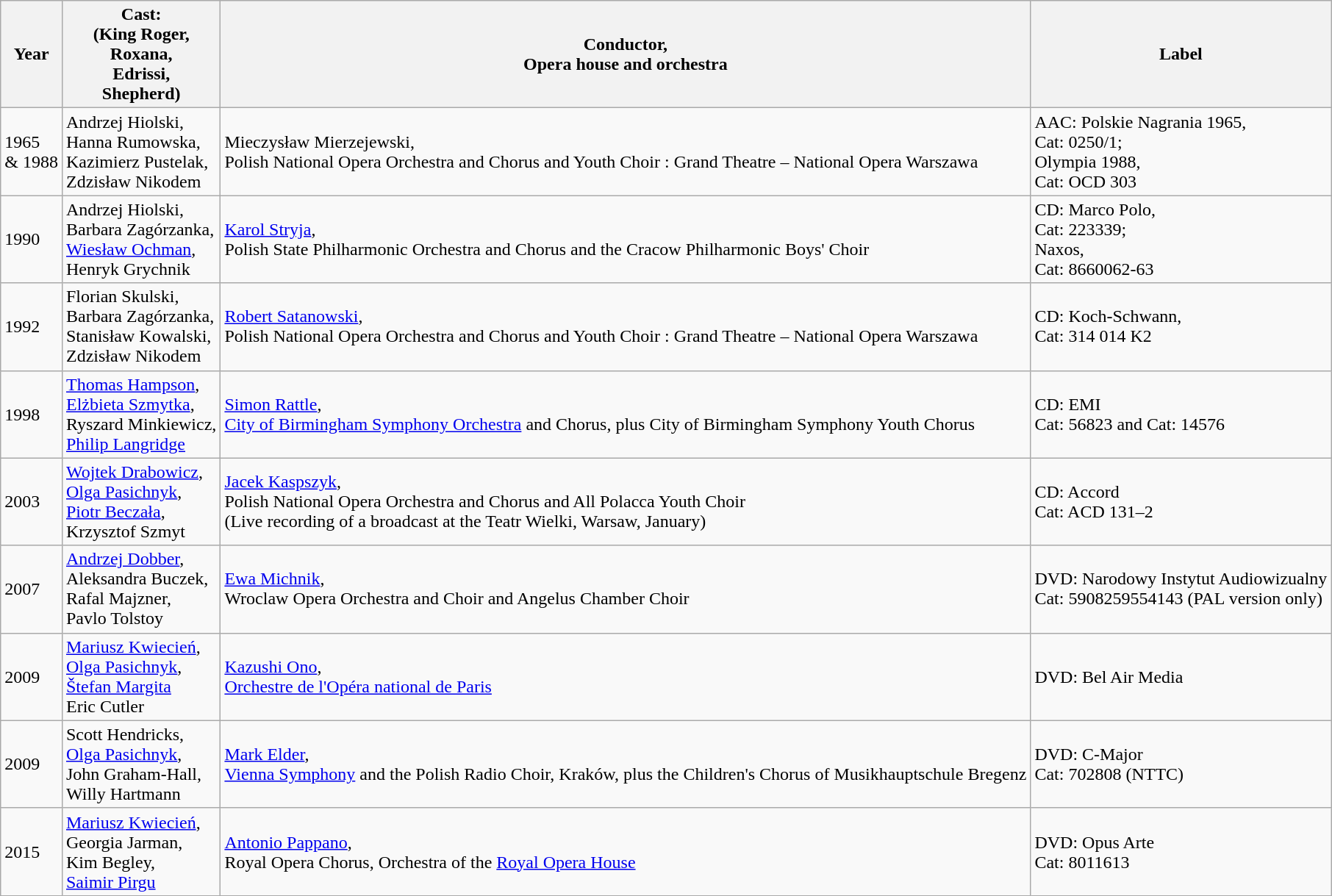<table class="wikitable">
<tr>
<th>Year</th>
<th>Cast:<br>(King Roger,<br>Roxana,<br>Edrissi,<br>Shepherd)</th>
<th>Conductor,<br>Opera house and orchestra</th>
<th>Label</th>
</tr>
<tr>
<td>1965<br>& 1988</td>
<td>Andrzej Hiolski,<br>Hanna Rumowska,<br>Kazimierz Pustelak,<br>Zdzisław Nikodem</td>
<td>Mieczysław Mierzejewski,<br> Polish National Opera Orchestra and Chorus and Youth Choir : Grand Theatre – National Opera Warszawa</td>
<td>AAC: Polskie Nagrania 1965,<br>Cat: 0250/1;<br>Olympia 1988,<br>Cat: OCD 303</td>
</tr>
<tr>
<td>1990</td>
<td>Andrzej Hiolski,<br>Barbara Zagórzanka,<br><a href='#'>Wiesław Ochman</a>,<br>Henryk Grychnik</td>
<td><a href='#'>Karol Stryja</a>,<br>Polish State Philharmonic Orchestra and Chorus and the Cracow Philharmonic Boys' Choir</td>
<td>CD: Marco Polo,<br>Cat: 223339;<br>Naxos,<br>Cat: 8660062-63</td>
</tr>
<tr>
<td>1992</td>
<td>Florian Skulski,<br>Barbara Zagórzanka,<br>Stanisław Kowalski,<br>Zdzisław Nikodem</td>
<td><a href='#'>Robert Satanowski</a>,<br>Polish National Opera Orchestra and Chorus and Youth Choir : Grand Theatre – National Opera Warszawa</td>
<td>CD: Koch-Schwann,<br>Cat: 314 014 K2</td>
</tr>
<tr>
<td>1998</td>
<td><a href='#'>Thomas Hampson</a>,<br><a href='#'>Elżbieta Szmytka</a>,<br>Ryszard Minkiewicz,<br><a href='#'>Philip Langridge</a></td>
<td><a href='#'>Simon Rattle</a>,<br><a href='#'>City of Birmingham Symphony Orchestra</a> and Chorus, plus City of Birmingham Symphony Youth Chorus</td>
<td>CD: EMI<br>Cat: 56823 and Cat: 14576</td>
</tr>
<tr>
<td>2003</td>
<td><a href='#'>Wojtek Drabowicz</a>,<br><a href='#'>Olga Pasichnyk</a>,<br><a href='#'>Piotr Beczała</a>,<br>Krzysztof Szmyt</td>
<td><a href='#'>Jacek Kaspszyk</a>,<br>Polish National Opera Orchestra and Chorus and All Polacca Youth Choir<br>(Live recording of a broadcast at the Teatr Wielki, Warsaw, January)</td>
<td>CD: Accord<br>Cat: ACD 131–2</td>
</tr>
<tr>
<td>2007</td>
<td><a href='#'>Andrzej Dobber</a>,<br>Aleksandra Buczek,<br>Rafal Majzner,<br>Pavlo Tolstoy</td>
<td><a href='#'>Ewa Michnik</a>,<br>Wroclaw Opera Orchestra and Choir and Angelus Chamber Choir</td>
<td>DVD: Narodowy Instytut Audiowizualny<br>Cat: 5908259554143 (PAL version only)</td>
</tr>
<tr>
<td>2009</td>
<td><a href='#'>Mariusz Kwiecień</a>,<br><a href='#'>Olga Pasichnyk</a>,<br><a href='#'>Štefan Margita</a><br>Eric Cutler</td>
<td><a href='#'>Kazushi Ono</a>,<br><a href='#'>Orchestre de l'Opéra national de Paris</a></td>
<td>DVD: Bel Air Media</td>
</tr>
<tr>
<td>2009</td>
<td>Scott Hendricks,<br><a href='#'>Olga Pasichnyk</a>,<br>John Graham-Hall,<br>Willy Hartmann</td>
<td><a href='#'>Mark Elder</a>,<br><a href='#'>Vienna Symphony</a> and the Polish Radio Choir, Kraków, plus the Children's Chorus of Musikhauptschule Bregenz</td>
<td>DVD: C-Major<br>Cat: 702808 (NTTC)</td>
</tr>
<tr>
<td>2015</td>
<td><a href='#'>Mariusz Kwiecień</a>,<br>Georgia Jarman,<br>Kim Begley,<br><a href='#'>Saimir Pirgu</a></td>
<td><a href='#'>Antonio Pappano</a>,<br>Royal Opera Chorus, Orchestra of the <a href='#'>Royal Opera House</a></td>
<td>DVD: Opus Arte<br>Cat: 8011613</td>
</tr>
</table>
